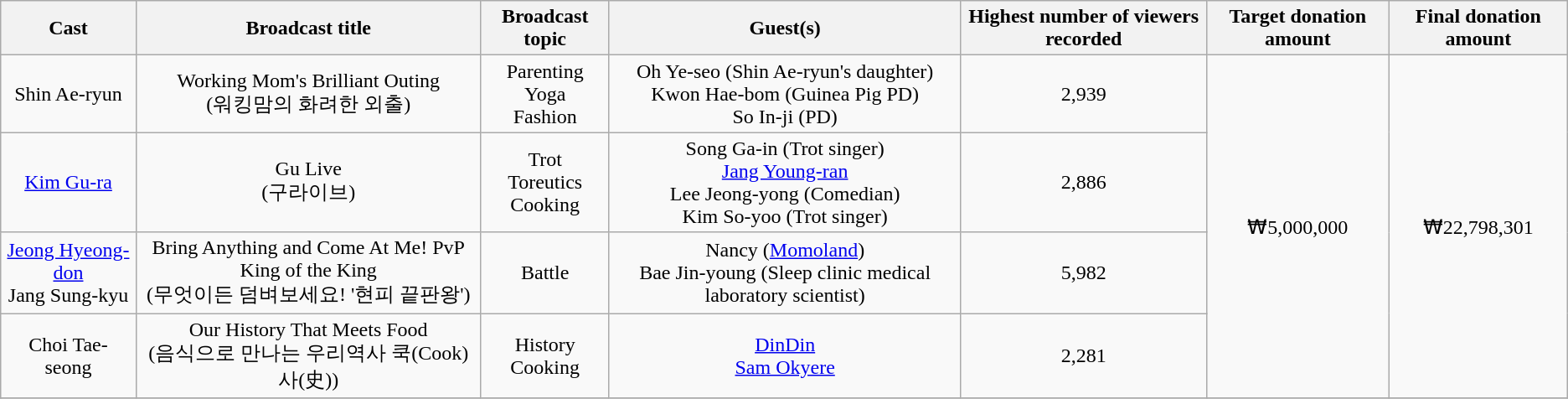<table class="wikitable" style="text-align:center">
<tr>
<th>Cast</th>
<th>Broadcast title</th>
<th>Broadcast topic</th>
<th>Guest(s)</th>
<th>Highest number of viewers recorded</th>
<th>Target donation amount</th>
<th>Final donation amount</th>
</tr>
<tr>
<td>Shin Ae-ryun</td>
<td>Working Mom's Brilliant Outing<br>(워킹맘의 화려한 외출)</td>
<td>Parenting<br>Yoga<br>Fashion</td>
<td>Oh Ye-seo (Shin Ae-ryun's daughter)<br>Kwon Hae-bom (Guinea Pig PD)<br>So In-ji (PD)</td>
<td>2,939</td>
<td rowspan="4">₩5,000,000</td>
<td rowspan="4">₩22,798,301</td>
</tr>
<tr>
<td><a href='#'>Kim Gu-ra</a></td>
<td>Gu Live<br>(구라이브)</td>
<td>Trot<br>Toreutics<br>Cooking</td>
<td>Song Ga-in (Trot singer)<br><a href='#'>Jang Young-ran</a><br>Lee Jeong-yong (Comedian)<br>Kim So-yoo (Trot singer)</td>
<td>2,886</td>
</tr>
<tr>
<td><a href='#'>Jeong Hyeong-don</a><br>Jang Sung-kyu</td>
<td>Bring Anything and Come At Me! PvP King of the King<br>(무엇이든 덤벼보세요! '현피 끝판왕')</td>
<td>Battle</td>
<td>Nancy (<a href='#'>Momoland</a>)<br>Bae Jin-young (Sleep clinic medical laboratory scientist)</td>
<td>5,982</td>
</tr>
<tr>
<td>Choi Tae-seong</td>
<td>Our History That Meets Food<br>(음식으로 만나는 우리역사 쿡(Cook) 사(史))</td>
<td>History<br>Cooking</td>
<td><a href='#'>DinDin</a><br><a href='#'>Sam Okyere</a></td>
<td>2,281</td>
</tr>
<tr>
</tr>
</table>
